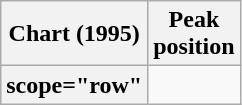<table class="wikitable sortable plainrowheaders">
<tr>
<th scope="col">Chart (1995)</th>
<th scope="col">Peak<br>position</th>
</tr>
<tr>
<th>scope="row"</th>
</tr>
</table>
